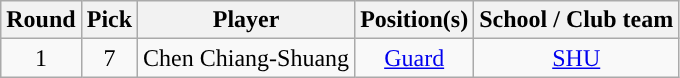<table class="wikitable sortable sortable">
<tr>
<th>Round</th>
<th>Pick</th>
<th>Player</th>
<th>Position(s)</th>
<th>School / Club team</th>
</tr>
<tr style="text-align: center">
<td>1</td>
<td>7</td>
<td>Chen Chiang-Shuang</td>
<td><a href='#'>Guard</a></td>
<td><a href='#'>SHU</a></td>
</tr>
</table>
